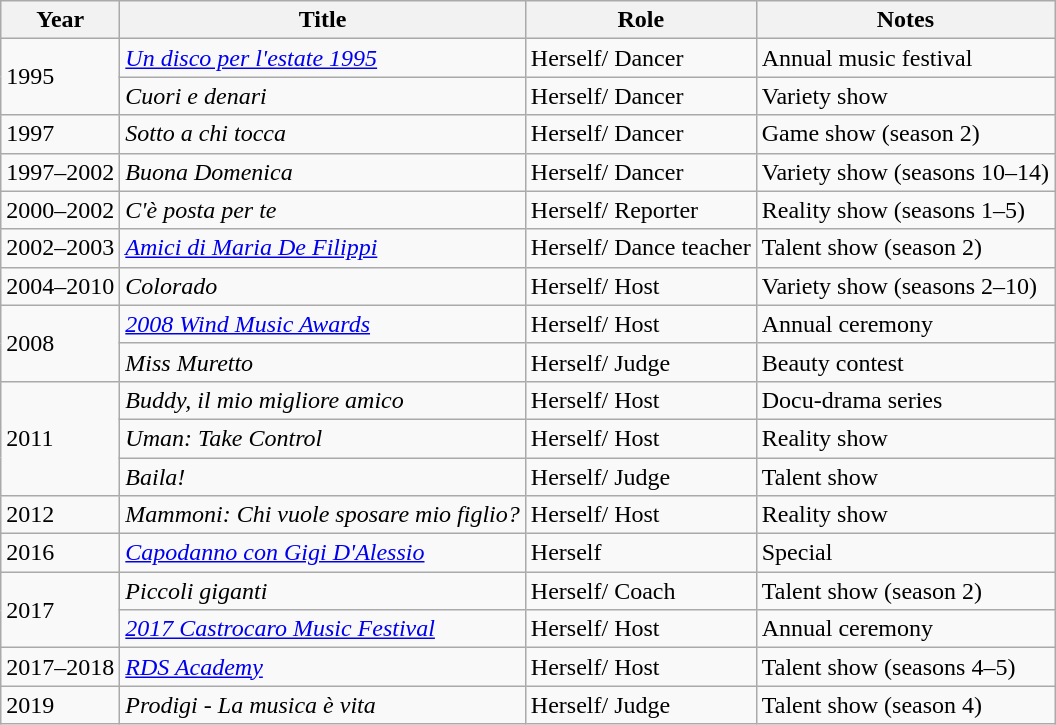<table class="wikitable">
<tr>
<th>Year</th>
<th>Title</th>
<th>Role</th>
<th>Notes</th>
</tr>
<tr>
<td rowspan="2">1995</td>
<td><em><a href='#'>Un disco per l'estate 1995</a></em></td>
<td>Herself/ Dancer</td>
<td>Annual music festival</td>
</tr>
<tr>
<td><em>Cuori e denari</em></td>
<td>Herself/ Dancer</td>
<td>Variety show</td>
</tr>
<tr>
<td>1997</td>
<td><em>Sotto a chi tocca</em></td>
<td>Herself/ Dancer</td>
<td>Game show (season 2)</td>
</tr>
<tr>
<td>1997–2002</td>
<td><em>Buona Domenica</em></td>
<td>Herself/ Dancer</td>
<td>Variety show (seasons 10–14)</td>
</tr>
<tr>
<td>2000–2002</td>
<td><em>C'è posta per te</em></td>
<td>Herself/ Reporter</td>
<td>Reality show (seasons 1–5)</td>
</tr>
<tr>
<td>2002–2003</td>
<td><em><a href='#'>Amici di Maria De Filippi</a></em></td>
<td>Herself/ Dance teacher</td>
<td>Talent show (season 2)</td>
</tr>
<tr>
<td>2004–2010</td>
<td><em>Colorado</em></td>
<td>Herself/ Host</td>
<td>Variety show (seasons 2–10)</td>
</tr>
<tr>
<td rowspan="2">2008</td>
<td><em><a href='#'>2008 Wind Music Awards</a></em></td>
<td>Herself/ Host</td>
<td>Annual ceremony</td>
</tr>
<tr>
<td><em>Miss Muretto</em></td>
<td>Herself/ Judge</td>
<td>Beauty contest</td>
</tr>
<tr>
<td rowspan="3">2011</td>
<td><em>Buddy, il mio migliore amico</em></td>
<td>Herself/ Host</td>
<td>Docu-drama series</td>
</tr>
<tr>
<td><em>Uman: Take Control</em></td>
<td>Herself/ Host</td>
<td>Reality show</td>
</tr>
<tr>
<td><em>Baila!</em></td>
<td>Herself/ Judge</td>
<td>Talent show</td>
</tr>
<tr>
<td>2012</td>
<td><em>Mammoni: Chi vuole sposare mio figlio?</em></td>
<td>Herself/ Host</td>
<td>Reality show</td>
</tr>
<tr>
<td>2016</td>
<td><em><a href='#'>Capodanno con Gigi D'Alessio</a></em></td>
<td>Herself</td>
<td>Special</td>
</tr>
<tr>
<td rowspan="2">2017</td>
<td><em>Piccoli giganti</em></td>
<td>Herself/ Coach</td>
<td>Talent show (season 2)</td>
</tr>
<tr>
<td><em><a href='#'>2017 Castrocaro Music Festival</a></em></td>
<td>Herself/ Host</td>
<td>Annual ceremony</td>
</tr>
<tr>
<td>2017–2018</td>
<td><em><a href='#'>RDS Academy</a></em></td>
<td>Herself/ Host</td>
<td>Talent show (seasons 4–5)</td>
</tr>
<tr>
<td>2019</td>
<td><em>Prodigi - La musica è vita</em></td>
<td>Herself/ Judge</td>
<td>Talent show (season 4)</td>
</tr>
</table>
